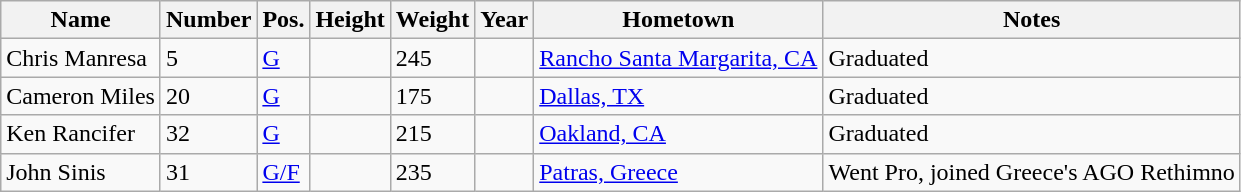<table class="wikitable sortable" border="1">
<tr>
<th>Name</th>
<th>Number</th>
<th>Pos.</th>
<th>Height</th>
<th>Weight</th>
<th>Year</th>
<th>Hometown</th>
<th class="unsortable">Notes</th>
</tr>
<tr>
<td>Chris Manresa</td>
<td>5</td>
<td><a href='#'>G</a></td>
<td></td>
<td>245</td>
<td></td>
<td><a href='#'>Rancho Santa Margarita, CA</a></td>
<td>Graduated</td>
</tr>
<tr>
<td>Cameron Miles</td>
<td>20</td>
<td><a href='#'>G</a></td>
<td></td>
<td>175</td>
<td></td>
<td><a href='#'>Dallas, TX</a></td>
<td>Graduated</td>
</tr>
<tr>
<td>Ken Rancifer</td>
<td>32</td>
<td><a href='#'>G</a></td>
<td></td>
<td>215</td>
<td></td>
<td><a href='#'>Oakland, CA</a></td>
<td>Graduated</td>
</tr>
<tr>
<td>John Sinis</td>
<td>31</td>
<td><a href='#'>G/F</a></td>
<td></td>
<td>235</td>
<td></td>
<td><a href='#'>Patras, Greece</a></td>
<td>Went Pro, joined Greece's AGO Rethimno</td>
</tr>
</table>
